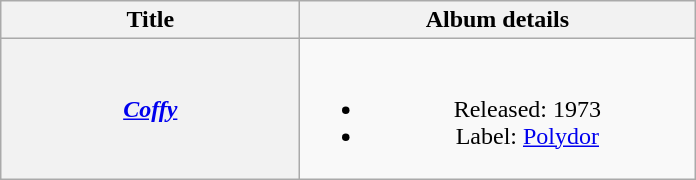<table class="wikitable plainrowheaders" style="text-align:center;">
<tr>
<th scope="col" style="width:12em;">Title</th>
<th scope="col" style="width:16em;">Album details</th>
</tr>
<tr>
<th scope="row"><em><a href='#'>Coffy</a></em></th>
<td><br><ul><li>Released: 1973</li><li>Label: <a href='#'>Polydor</a></li></ul></td>
</tr>
</table>
